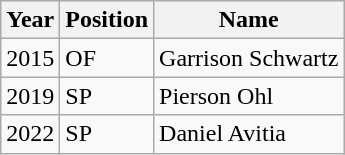<table class="wikitable">
<tr>
<th>Year</th>
<th>Position</th>
<th>Name</th>
</tr>
<tr>
<td>2015</td>
<td>OF</td>
<td>Garrison Schwartz</td>
</tr>
<tr>
<td>2019</td>
<td>SP</td>
<td>Pierson Ohl</td>
</tr>
<tr>
<td>2022</td>
<td>SP</td>
<td>Daniel Avitia</td>
</tr>
</table>
